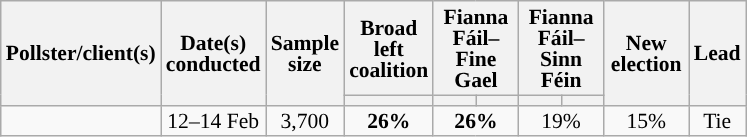<table class="wikitable sortable" style="text-align:center;font-size:90%;line-height:14px;">
<tr>
<th rowspan="2">Pollster/client(s)</th>
<th rowspan="2">Date(s)<br>conducted</th>
<th rowspan="2" data-sort-type="number">Sample<br>size</th>
<th class="unsortable" style="width:50px;">Broad left coalition</th>
<th colspan="2" class="unsortable" style="width:50px;">Fianna Fáil–Fine Gael</th>
<th colspan="2" class="unsortable" style="width:50px;">Fianna Fáil–Sinn Féin</th>
<th rowspan="2" class="unsortable" style="width:50px;">New election</th>
<th rowspan="2" data-sort-type="number">Lead</th>
</tr>
<tr>
<th data-sort-type="number" style="background:"></th>
<th data-sort-type="number" style="background:"></th>
<th data-sort-type="number" style="background:"></th>
<th data-sort-type="number" style="background:"></th>
<th data-sort-type="number" style="background:"></th>
</tr>
<tr>
<td></td>
<td data-sort-value="2019-12-11">12–14 Feb</td>
<td>3,700</td>
<td style="background:"><strong>26%</strong></td>
<td colspan="2" style="background:"><strong>26%</strong></td>
<td colspan="2">19%</td>
<td>15%</td>
<td data-sort-value="0">Tie</td>
</tr>
</table>
